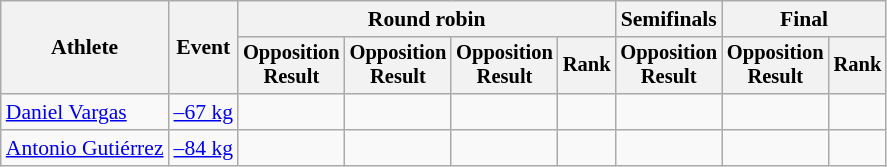<table class="wikitable" border="1" style="font-size:90%">
<tr>
<th rowspan=2>Athlete</th>
<th rowspan=2>Event</th>
<th colspan=4>Round robin</th>
<th>Semifinals</th>
<th colspan=2>Final</th>
</tr>
<tr style="font-size:95%">
<th>Opposition<br>Result</th>
<th>Opposition<br>Result</th>
<th>Opposition<br>Result</th>
<th>Rank</th>
<th>Opposition<br>Result</th>
<th>Opposition<br>Result</th>
<th>Rank</th>
</tr>
<tr align=center>
<td align=left><a href='#'>Daniel Vargas</a></td>
<td align=left><a href='#'>–67 kg</a></td>
<td></td>
<td></td>
<td></td>
<td></td>
<td></td>
<td></td>
<td></td>
</tr>
<tr align=center>
<td align=left><a href='#'>Antonio Gutiérrez</a></td>
<td align=left><a href='#'>–84 kg</a></td>
<td></td>
<td></td>
<td></td>
<td></td>
<td></td>
<td></td>
<td></td>
</tr>
</table>
